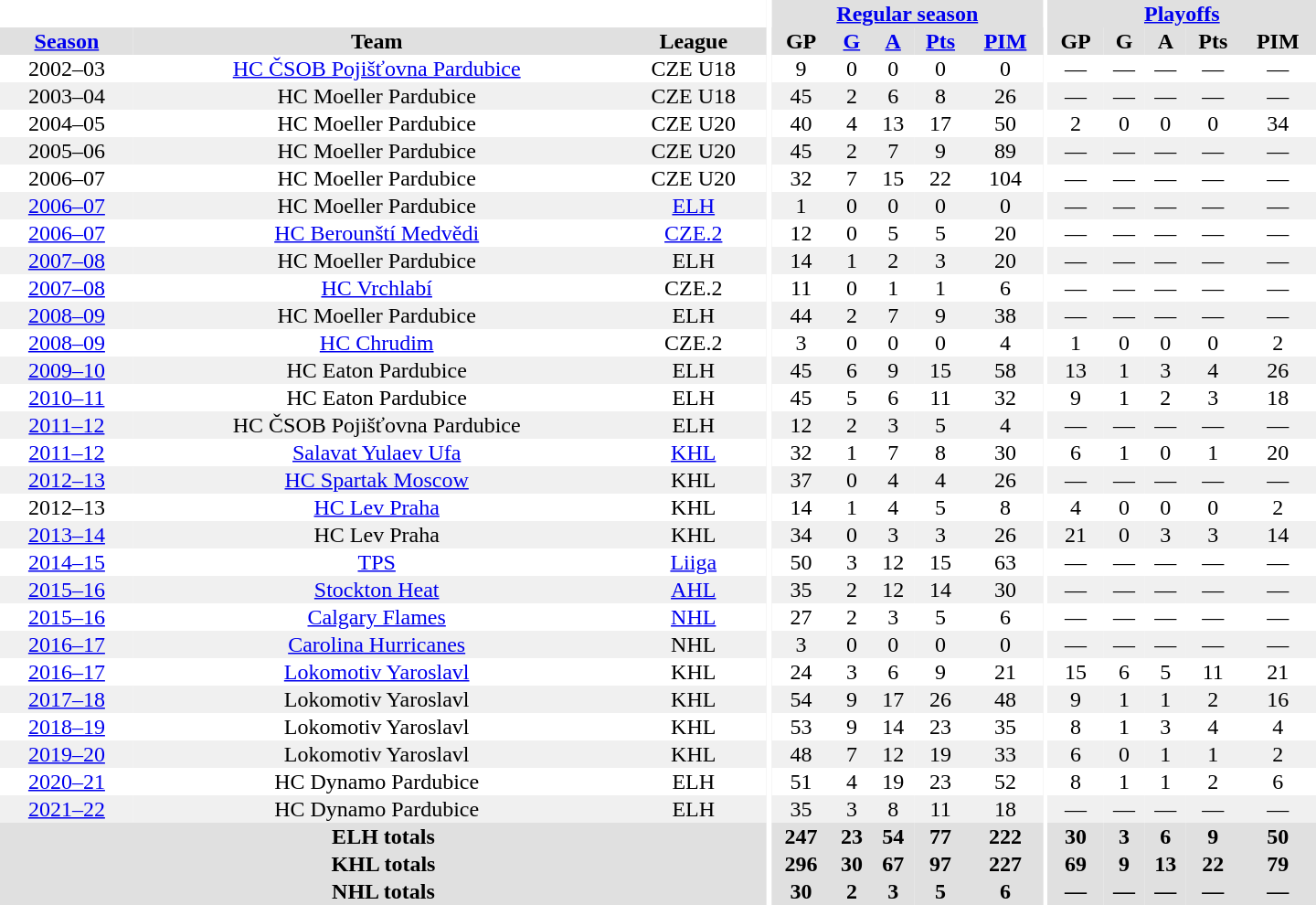<table border="0" cellpadding="1" cellspacing="0" style="text-align:center; width:60em">
<tr bgcolor="#e0e0e0">
<th colspan="3" bgcolor="#ffffff"></th>
<th rowspan="99" bgcolor="#ffffff"></th>
<th colspan="5"><a href='#'>Regular season</a></th>
<th rowspan="99" bgcolor="#ffffff"></th>
<th colspan="5"><a href='#'>Playoffs</a></th>
</tr>
<tr bgcolor="#e0e0e0">
<th><a href='#'>Season</a></th>
<th>Team</th>
<th>League</th>
<th>GP</th>
<th><a href='#'>G</a></th>
<th><a href='#'>A</a></th>
<th><a href='#'>Pts</a></th>
<th><a href='#'>PIM</a></th>
<th>GP</th>
<th>G</th>
<th>A</th>
<th>Pts</th>
<th>PIM</th>
</tr>
<tr>
<td>2002–03</td>
<td><a href='#'>HC ČSOB Pojišťovna Pardubice</a></td>
<td>CZE U18</td>
<td>9</td>
<td>0</td>
<td>0</td>
<td>0</td>
<td>0</td>
<td>—</td>
<td>—</td>
<td>—</td>
<td>—</td>
<td>—</td>
</tr>
<tr bgcolor="#f0f0f0">
<td>2003–04</td>
<td>HC Moeller Pardubice</td>
<td>CZE U18</td>
<td>45</td>
<td>2</td>
<td>6</td>
<td>8</td>
<td>26</td>
<td>—</td>
<td>—</td>
<td>—</td>
<td>—</td>
<td>—</td>
</tr>
<tr>
<td>2004–05</td>
<td>HC Moeller Pardubice</td>
<td>CZE U20</td>
<td>40</td>
<td>4</td>
<td>13</td>
<td>17</td>
<td>50</td>
<td>2</td>
<td>0</td>
<td>0</td>
<td>0</td>
<td>34</td>
</tr>
<tr bgcolor="#f0f0f0">
<td>2005–06</td>
<td>HC Moeller Pardubice</td>
<td>CZE U20</td>
<td>45</td>
<td>2</td>
<td>7</td>
<td>9</td>
<td>89</td>
<td>—</td>
<td>—</td>
<td>—</td>
<td>—</td>
<td>—</td>
</tr>
<tr>
<td>2006–07</td>
<td>HC Moeller Pardubice</td>
<td>CZE U20</td>
<td>32</td>
<td>7</td>
<td>15</td>
<td>22</td>
<td>104</td>
<td>—</td>
<td>—</td>
<td>—</td>
<td>—</td>
<td>—</td>
</tr>
<tr bgcolor="#f0f0f0">
<td><a href='#'>2006–07</a></td>
<td>HC Moeller Pardubice</td>
<td><a href='#'>ELH</a></td>
<td>1</td>
<td>0</td>
<td>0</td>
<td>0</td>
<td>0</td>
<td>—</td>
<td>—</td>
<td>—</td>
<td>—</td>
<td>—</td>
</tr>
<tr>
<td><a href='#'>2006–07</a></td>
<td><a href='#'>HC Berounští Medvědi</a></td>
<td><a href='#'>CZE.2</a></td>
<td>12</td>
<td>0</td>
<td>5</td>
<td>5</td>
<td>20</td>
<td>—</td>
<td>—</td>
<td>—</td>
<td>—</td>
<td>—</td>
</tr>
<tr bgcolor="#f0f0f0">
<td><a href='#'>2007–08</a></td>
<td>HC Moeller Pardubice</td>
<td>ELH</td>
<td>14</td>
<td>1</td>
<td>2</td>
<td>3</td>
<td>20</td>
<td>—</td>
<td>—</td>
<td>—</td>
<td>—</td>
<td>—</td>
</tr>
<tr>
<td><a href='#'>2007–08</a></td>
<td><a href='#'>HC Vrchlabí</a></td>
<td>CZE.2</td>
<td>11</td>
<td>0</td>
<td>1</td>
<td>1</td>
<td>6</td>
<td>—</td>
<td>—</td>
<td>—</td>
<td>—</td>
<td>—</td>
</tr>
<tr bgcolor="#f0f0f0">
<td><a href='#'>2008–09</a></td>
<td>HC Moeller Pardubice</td>
<td>ELH</td>
<td>44</td>
<td>2</td>
<td>7</td>
<td>9</td>
<td>38</td>
<td>—</td>
<td>—</td>
<td>—</td>
<td>—</td>
<td>—</td>
</tr>
<tr>
<td><a href='#'>2008–09</a></td>
<td><a href='#'>HC Chrudim</a></td>
<td>CZE.2</td>
<td>3</td>
<td>0</td>
<td>0</td>
<td>0</td>
<td>4</td>
<td>1</td>
<td>0</td>
<td>0</td>
<td>0</td>
<td>2</td>
</tr>
<tr bgcolor="#f0f0f0">
<td><a href='#'>2009–10</a></td>
<td>HC Eaton Pardubice</td>
<td>ELH</td>
<td>45</td>
<td>6</td>
<td>9</td>
<td>15</td>
<td>58</td>
<td>13</td>
<td>1</td>
<td>3</td>
<td>4</td>
<td>26</td>
</tr>
<tr>
<td><a href='#'>2010–11</a></td>
<td>HC Eaton Pardubice</td>
<td>ELH</td>
<td>45</td>
<td>5</td>
<td>6</td>
<td>11</td>
<td>32</td>
<td>9</td>
<td>1</td>
<td>2</td>
<td>3</td>
<td>18</td>
</tr>
<tr bgcolor="#f0f0f0">
<td><a href='#'>2011–12</a></td>
<td>HC ČSOB Pojišťovna Pardubice</td>
<td>ELH</td>
<td>12</td>
<td>2</td>
<td>3</td>
<td>5</td>
<td>4</td>
<td>—</td>
<td>—</td>
<td>—</td>
<td>—</td>
<td>—</td>
</tr>
<tr>
<td><a href='#'>2011–12</a></td>
<td><a href='#'>Salavat Yulaev Ufa</a></td>
<td><a href='#'>KHL</a></td>
<td>32</td>
<td>1</td>
<td>7</td>
<td>8</td>
<td>30</td>
<td>6</td>
<td>1</td>
<td>0</td>
<td>1</td>
<td>20</td>
</tr>
<tr bgcolor="#f0f0f0">
<td><a href='#'>2012–13</a></td>
<td><a href='#'>HC Spartak Moscow</a></td>
<td>KHL</td>
<td>37</td>
<td>0</td>
<td>4</td>
<td>4</td>
<td>26</td>
<td>—</td>
<td>—</td>
<td>—</td>
<td>—</td>
<td>—</td>
</tr>
<tr>
<td>2012–13</td>
<td><a href='#'>HC Lev Praha</a></td>
<td>KHL</td>
<td>14</td>
<td>1</td>
<td>4</td>
<td>5</td>
<td>8</td>
<td>4</td>
<td>0</td>
<td>0</td>
<td>0</td>
<td>2</td>
</tr>
<tr bgcolor="#f0f0f0">
<td><a href='#'>2013–14</a></td>
<td>HC Lev Praha</td>
<td>KHL</td>
<td>34</td>
<td>0</td>
<td>3</td>
<td>3</td>
<td>26</td>
<td>21</td>
<td>0</td>
<td>3</td>
<td>3</td>
<td>14</td>
</tr>
<tr>
<td><a href='#'>2014–15</a></td>
<td><a href='#'>TPS</a></td>
<td><a href='#'>Liiga</a></td>
<td>50</td>
<td>3</td>
<td>12</td>
<td>15</td>
<td>63</td>
<td>—</td>
<td>—</td>
<td>—</td>
<td>—</td>
<td>—</td>
</tr>
<tr bgcolor="#f0f0f0">
<td><a href='#'>2015–16</a></td>
<td><a href='#'>Stockton Heat</a></td>
<td><a href='#'>AHL</a></td>
<td>35</td>
<td>2</td>
<td>12</td>
<td>14</td>
<td>30</td>
<td>—</td>
<td>—</td>
<td>—</td>
<td>—</td>
<td>—</td>
</tr>
<tr>
<td><a href='#'>2015–16</a></td>
<td><a href='#'>Calgary Flames</a></td>
<td><a href='#'>NHL</a></td>
<td>27</td>
<td>2</td>
<td>3</td>
<td>5</td>
<td>6</td>
<td>—</td>
<td>—</td>
<td>—</td>
<td>—</td>
<td>—</td>
</tr>
<tr bgcolor="#f0f0f0">
<td><a href='#'>2016–17</a></td>
<td><a href='#'>Carolina Hurricanes</a></td>
<td>NHL</td>
<td>3</td>
<td>0</td>
<td>0</td>
<td>0</td>
<td>0</td>
<td>—</td>
<td>—</td>
<td>—</td>
<td>—</td>
<td>—</td>
</tr>
<tr>
<td><a href='#'>2016–17</a></td>
<td><a href='#'>Lokomotiv Yaroslavl</a></td>
<td>KHL</td>
<td>24</td>
<td>3</td>
<td>6</td>
<td>9</td>
<td>21</td>
<td>15</td>
<td>6</td>
<td>5</td>
<td>11</td>
<td>21</td>
</tr>
<tr bgcolor="#f0f0f0">
<td><a href='#'>2017–18</a></td>
<td>Lokomotiv Yaroslavl</td>
<td>KHL</td>
<td>54</td>
<td>9</td>
<td>17</td>
<td>26</td>
<td>48</td>
<td>9</td>
<td>1</td>
<td>1</td>
<td>2</td>
<td>16</td>
</tr>
<tr>
<td><a href='#'>2018–19</a></td>
<td>Lokomotiv Yaroslavl</td>
<td>KHL</td>
<td>53</td>
<td>9</td>
<td>14</td>
<td>23</td>
<td>35</td>
<td>8</td>
<td>1</td>
<td>3</td>
<td>4</td>
<td>4</td>
</tr>
<tr bgcolor="#f0f0f0">
<td><a href='#'>2019–20</a></td>
<td>Lokomotiv Yaroslavl</td>
<td>KHL</td>
<td>48</td>
<td>7</td>
<td>12</td>
<td>19</td>
<td>33</td>
<td>6</td>
<td>0</td>
<td>1</td>
<td>1</td>
<td>2</td>
</tr>
<tr>
<td><a href='#'>2020–21</a></td>
<td>HC Dynamo Pardubice</td>
<td>ELH</td>
<td>51</td>
<td>4</td>
<td>19</td>
<td>23</td>
<td>52</td>
<td>8</td>
<td>1</td>
<td>1</td>
<td>2</td>
<td>6</td>
</tr>
<tr bgcolor="#f0f0f0">
<td><a href='#'>2021–22</a></td>
<td>HC Dynamo Pardubice</td>
<td>ELH</td>
<td>35</td>
<td>3</td>
<td>8</td>
<td>11</td>
<td>18</td>
<td>—</td>
<td>—</td>
<td>—</td>
<td>—</td>
<td>—</td>
</tr>
<tr bgcolor="#e0e0e0">
<th colspan="3">ELH totals</th>
<th>247</th>
<th>23</th>
<th>54</th>
<th>77</th>
<th>222</th>
<th>30</th>
<th>3</th>
<th>6</th>
<th>9</th>
<th>50</th>
</tr>
<tr bgcolor="#e0e0e0">
<th colspan="3">KHL totals</th>
<th>296</th>
<th>30</th>
<th>67</th>
<th>97</th>
<th>227</th>
<th>69</th>
<th>9</th>
<th>13</th>
<th>22</th>
<th>79</th>
</tr>
<tr bgcolor="#e0e0e0">
<th colspan="3">NHL totals</th>
<th>30</th>
<th>2</th>
<th>3</th>
<th>5</th>
<th>6</th>
<th>—</th>
<th>—</th>
<th>—</th>
<th>—</th>
<th>—</th>
</tr>
</table>
